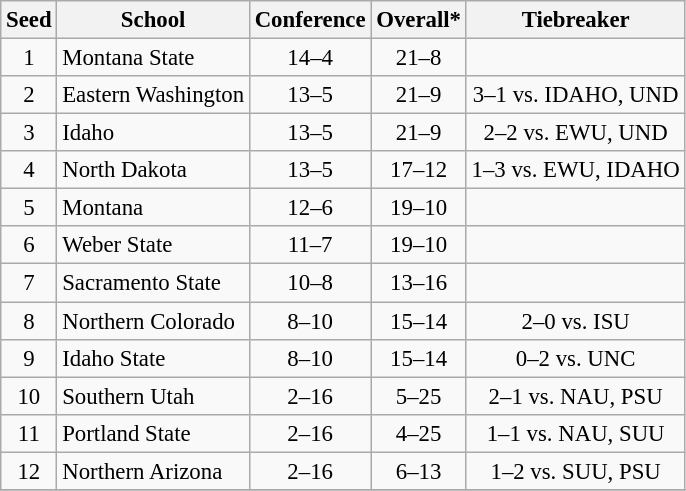<table class="wikitable" style="white-space:nowrap; font-size:95%;text-align:center">
<tr>
<th>Seed</th>
<th>School</th>
<th>Conference</th>
<th>Overall*</th>
<th>Tiebreaker</th>
</tr>
<tr>
<td>1</td>
<td align=left>Montana State</td>
<td>14–4</td>
<td>21–8</td>
<td></td>
</tr>
<tr>
<td>2</td>
<td align=left>Eastern Washington</td>
<td>13–5</td>
<td>21–9</td>
<td>3–1 vs. IDAHO, UND</td>
</tr>
<tr>
<td>3</td>
<td align=left>Idaho</td>
<td>13–5</td>
<td>21–9</td>
<td>2–2 vs. EWU, UND</td>
</tr>
<tr>
<td>4</td>
<td align=left>North Dakota</td>
<td>13–5</td>
<td>17–12</td>
<td>1–3 vs. EWU, IDAHO</td>
</tr>
<tr>
<td>5</td>
<td align=left>Montana</td>
<td>12–6</td>
<td>19–10</td>
<td></td>
</tr>
<tr>
<td>6</td>
<td align=left>Weber State</td>
<td>11–7</td>
<td>19–10</td>
<td></td>
</tr>
<tr>
<td>7</td>
<td align=left>Sacramento State</td>
<td>10–8</td>
<td>13–16</td>
<td></td>
</tr>
<tr>
<td>8</td>
<td align=left>Northern Colorado</td>
<td>8–10</td>
<td>15–14</td>
<td>2–0 vs. ISU</td>
</tr>
<tr>
<td>9</td>
<td align=left>Idaho State</td>
<td>8–10</td>
<td>15–14</td>
<td>0–2 vs. UNC</td>
</tr>
<tr>
<td>10</td>
<td align=left>Southern Utah</td>
<td>2–16</td>
<td>5–25</td>
<td>2–1 vs. NAU, PSU</td>
</tr>
<tr>
<td>11</td>
<td align=left>Portland State</td>
<td>2–16</td>
<td>4–25</td>
<td>1–1 vs. NAU, SUU</td>
</tr>
<tr>
<td>12</td>
<td align=left>Northern Arizona</td>
<td>2–16</td>
<td>6–13</td>
<td>1–2 vs. SUU, PSU</td>
</tr>
<tr>
</tr>
</table>
